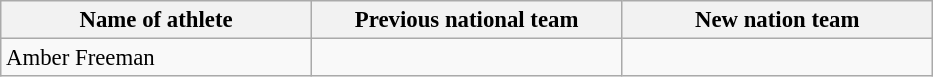<table class="wikitable sortable" style="border-collapse: collapse; font-size: 95%;">
<tr>
<th width=200>Name of athlete</th>
<th width=200>Previous national team</th>
<th width=200>New nation team</th>
</tr>
<tr>
<td>Amber Freeman</td>
<td></td>
<td></td>
</tr>
</table>
